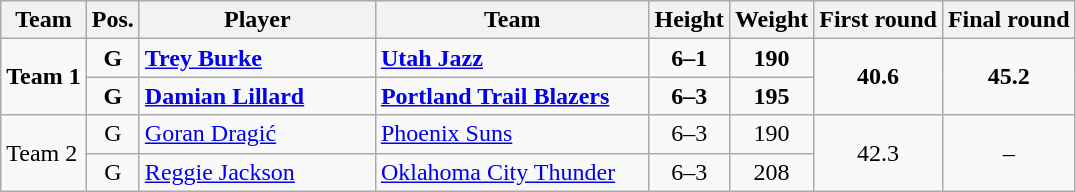<table class="wikitable">
<tr>
<th>Team</th>
<th>Pos.</th>
<th style="width:150px;">Player</th>
<th width=175>Team</th>
<th>Height</th>
<th>Weight</th>
<th>First round</th>
<th>Final round</th>
</tr>
<tr>
<td rowspan=2><strong>Team 1</strong></td>
<td style="text-align:center"><strong>G</strong></td>
<td><strong><a href='#'>Trey Burke</a></strong></td>
<td><strong><a href='#'>Utah Jazz</a></strong></td>
<td align=center><strong>6–1</strong></td>
<td align=center><strong>190</strong></td>
<td style="text-align:center;" rowspan="2"><strong>40.6</strong></td>
<td style="text-align:center;" rowspan="2"><strong>45.2</strong></td>
</tr>
<tr>
<td style="text-align:center"><strong>G</strong></td>
<td><strong><a href='#'>Damian Lillard</a></strong></td>
<td><strong><a href='#'>Portland Trail Blazers</a></strong></td>
<td align=center><strong>6–3</strong></td>
<td align=center><strong>195</strong></td>
</tr>
<tr>
<td rowspan=2>Team 2</td>
<td style="text-align:center">G</td>
<td><a href='#'>Goran Dragić</a></td>
<td><a href='#'>Phoenix Suns</a></td>
<td align=center>6–3</td>
<td align=center>190</td>
<td style="text-align:center;" rowspan="2">42.3</td>
<td style="text-align:center;" rowspan="2">–</td>
</tr>
<tr ->
<td style="text-align:center">G</td>
<td><a href='#'>Reggie Jackson</a></td>
<td><a href='#'>Oklahoma City Thunder</a></td>
<td align=center>6–3</td>
<td align=center>208</td>
</tr>
</table>
